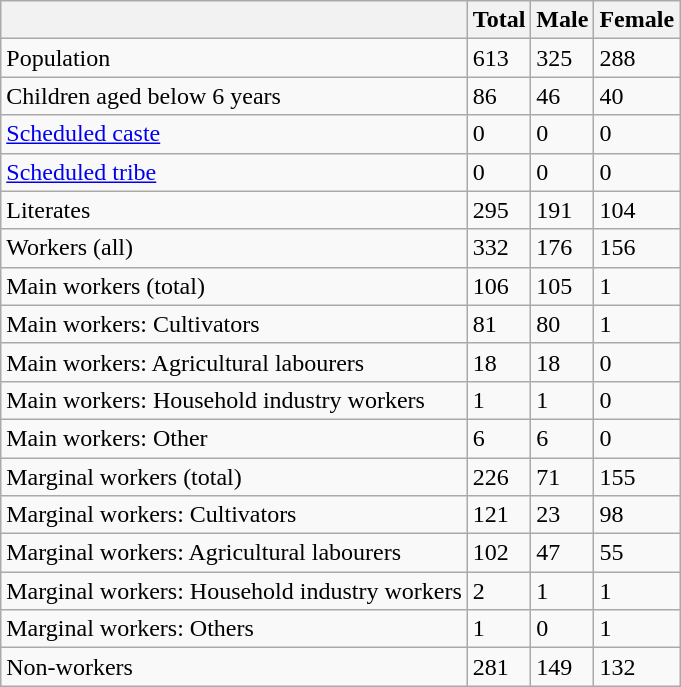<table class="wikitable sortable">
<tr>
<th></th>
<th>Total</th>
<th>Male</th>
<th>Female</th>
</tr>
<tr>
<td>Population</td>
<td>613</td>
<td>325</td>
<td>288</td>
</tr>
<tr>
<td>Children aged below 6 years</td>
<td>86</td>
<td>46</td>
<td>40</td>
</tr>
<tr>
<td><a href='#'>Scheduled caste</a></td>
<td>0</td>
<td>0</td>
<td>0</td>
</tr>
<tr>
<td><a href='#'>Scheduled tribe</a></td>
<td>0</td>
<td>0</td>
<td>0</td>
</tr>
<tr>
<td>Literates</td>
<td>295</td>
<td>191</td>
<td>104</td>
</tr>
<tr>
<td>Workers (all)</td>
<td>332</td>
<td>176</td>
<td>156</td>
</tr>
<tr>
<td>Main workers (total)</td>
<td>106</td>
<td>105</td>
<td>1</td>
</tr>
<tr>
<td>Main workers: Cultivators</td>
<td>81</td>
<td>80</td>
<td>1</td>
</tr>
<tr>
<td>Main workers: Agricultural labourers</td>
<td>18</td>
<td>18</td>
<td>0</td>
</tr>
<tr>
<td>Main workers: Household industry workers</td>
<td>1</td>
<td>1</td>
<td>0</td>
</tr>
<tr>
<td>Main workers: Other</td>
<td>6</td>
<td>6</td>
<td>0</td>
</tr>
<tr>
<td>Marginal workers (total)</td>
<td>226</td>
<td>71</td>
<td>155</td>
</tr>
<tr>
<td>Marginal workers: Cultivators</td>
<td>121</td>
<td>23</td>
<td>98</td>
</tr>
<tr>
<td>Marginal workers: Agricultural labourers</td>
<td>102</td>
<td>47</td>
<td>55</td>
</tr>
<tr>
<td>Marginal workers: Household industry workers</td>
<td>2</td>
<td>1</td>
<td>1</td>
</tr>
<tr>
<td>Marginal workers: Others</td>
<td>1</td>
<td>0</td>
<td>1</td>
</tr>
<tr>
<td>Non-workers</td>
<td>281</td>
<td>149</td>
<td>132</td>
</tr>
</table>
